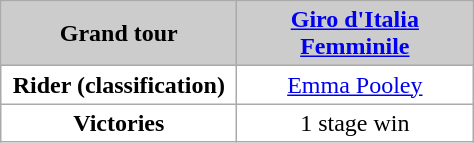<table class="wikitable" style="background-color:#ffffff; text-align:center;">
<tr ---->
<th scope="row" style="background-color:#CCCCCC; text-align:center; width:150px;">Grand tour</th>
<th scope="col" style="background-color:#CCCCCC; width:150px;"><a href='#'>Giro d'Italia Femminile</a></th>
</tr>
<tr>
<th scope="row" style="background-color:#ffffff; text-align:center;">Rider (classification)</th>
<td><a href='#'>Emma Pooley</a></td>
</tr>
<tr>
<th scope="row" style="background-color:#ffffff; text-align:center;">Victories</th>
<td>1 stage win</td>
</tr>
</table>
